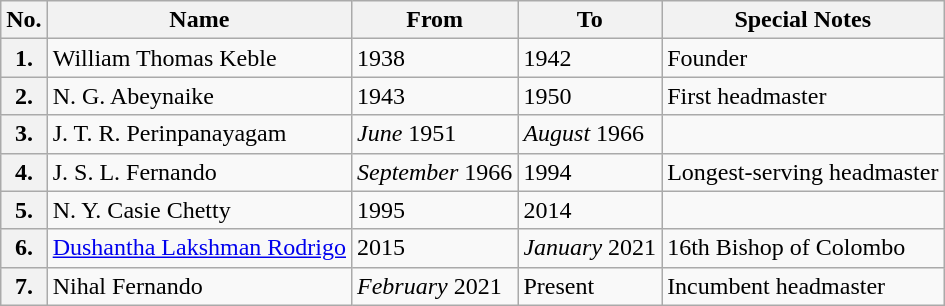<table class="wikitable">
<tr>
<th>No.</th>
<th>Name</th>
<th>From</th>
<th>To</th>
<th>Special Notes</th>
</tr>
<tr>
<th>1.</th>
<td>William Thomas Keble</td>
<td>1938</td>
<td>1942</td>
<td>Founder</td>
</tr>
<tr>
<th>2.</th>
<td>N. G. Abeynaike</td>
<td>1943</td>
<td>1950</td>
<td>First headmaster</td>
</tr>
<tr>
<th>3.</th>
<td>J. T. R. Perinpanayagam</td>
<td><em>June</em> 1951</td>
<td><em>August</em> 1966</td>
<td></td>
</tr>
<tr>
<th>4.</th>
<td>J. S. L. Fernando</td>
<td><em>September</em> 1966</td>
<td>1994</td>
<td>Longest-serving headmaster</td>
</tr>
<tr>
<th>5.</th>
<td>N. Y. Casie Chetty</td>
<td>1995</td>
<td>2014</td>
<td></td>
</tr>
<tr>
<th>6.</th>
<td><a href='#'>Dushantha Lakshman Rodrigo</a></td>
<td>2015</td>
<td><em>January</em> 2021</td>
<td>16th Bishop of Colombo</td>
</tr>
<tr>
<th>7.</th>
<td>Nihal Fernando</td>
<td><em>February</em> 2021</td>
<td>Present</td>
<td>Incumbent headmaster</td>
</tr>
</table>
